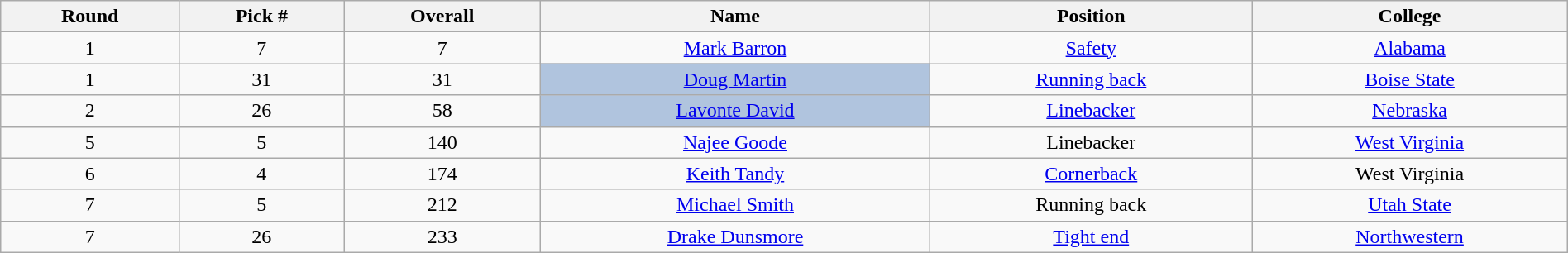<table class="wikitable sortable sortable" style="width: 100%; text-align:center">
<tr>
<th>Round</th>
<th>Pick #</th>
<th>Overall</th>
<th>Name</th>
<th>Position</th>
<th>College</th>
</tr>
<tr>
<td>1</td>
<td>7</td>
<td>7</td>
<td><a href='#'>Mark Barron</a></td>
<td><a href='#'>Safety</a></td>
<td><a href='#'>Alabama</a></td>
</tr>
<tr>
<td>1</td>
<td>31</td>
<td>31</td>
<td bgcolor=lightsteelblue><a href='#'>Doug Martin</a></td>
<td><a href='#'>Running back</a></td>
<td><a href='#'>Boise State</a></td>
</tr>
<tr>
<td>2</td>
<td>26</td>
<td>58</td>
<td bgcolor=lightsteelblue><a href='#'>Lavonte David</a></td>
<td><a href='#'>Linebacker</a></td>
<td><a href='#'>Nebraska</a></td>
</tr>
<tr>
<td>5</td>
<td>5</td>
<td>140</td>
<td><a href='#'>Najee Goode</a></td>
<td>Linebacker</td>
<td><a href='#'>West Virginia</a></td>
</tr>
<tr>
<td>6</td>
<td>4</td>
<td>174</td>
<td><a href='#'>Keith Tandy</a></td>
<td><a href='#'>Cornerback</a></td>
<td>West Virginia</td>
</tr>
<tr>
<td>7</td>
<td>5</td>
<td>212</td>
<td><a href='#'>Michael Smith</a></td>
<td>Running back</td>
<td><a href='#'>Utah State</a></td>
</tr>
<tr>
<td>7</td>
<td>26</td>
<td>233</td>
<td><a href='#'>Drake Dunsmore</a></td>
<td><a href='#'>Tight end</a></td>
<td><a href='#'>Northwestern</a></td>
</tr>
</table>
